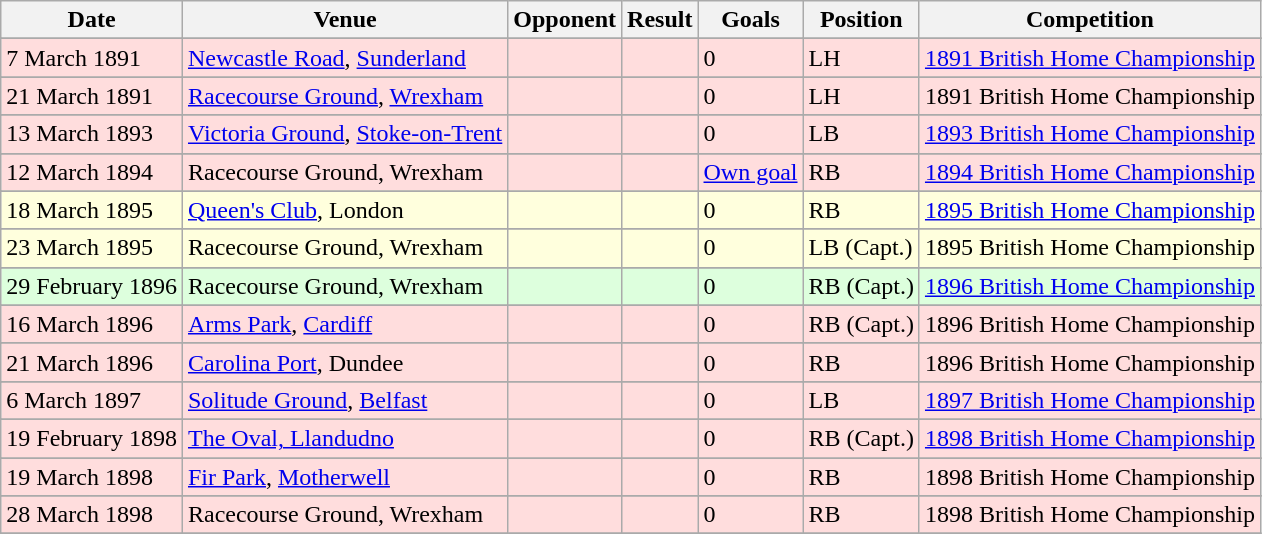<table class="wikitable">
<tr>
<th>Date</th>
<th>Venue</th>
<th>Opponent</th>
<th>Result</th>
<th>Goals</th>
<th>Position</th>
<th>Competition</th>
</tr>
<tr>
</tr>
<tr style="background:#ffdddd;">
<td>7 March 1891</td>
<td><a href='#'>Newcastle Road</a>, <a href='#'>Sunderland</a></td>
<td></td>
<td></td>
<td>0</td>
<td>LH</td>
<td><a href='#'>1891 British Home Championship</a></td>
</tr>
<tr>
</tr>
<tr style="background:#ffdddd;">
<td>21 March 1891</td>
<td><a href='#'>Racecourse Ground</a>, <a href='#'>Wrexham</a></td>
<td></td>
<td></td>
<td>0</td>
<td>LH</td>
<td>1891 British Home Championship</td>
</tr>
<tr>
</tr>
<tr style="background:#ffdddd;">
<td>13 March 1893</td>
<td><a href='#'>Victoria Ground</a>, <a href='#'>Stoke-on-Trent</a></td>
<td></td>
<td></td>
<td>0</td>
<td>LB</td>
<td><a href='#'>1893 British Home Championship</a></td>
</tr>
<tr>
</tr>
<tr style="background:#ffdddd;">
<td>12 March 1894</td>
<td>Racecourse Ground, Wrexham</td>
<td></td>
<td></td>
<td><a href='#'>Own goal</a></td>
<td>RB</td>
<td><a href='#'>1894 British Home Championship</a></td>
</tr>
<tr>
</tr>
<tr style="background:#ffffdd;">
<td>18 March 1895</td>
<td><a href='#'>Queen's Club</a>, London</td>
<td></td>
<td></td>
<td>0</td>
<td>RB</td>
<td><a href='#'>1895 British Home Championship</a></td>
</tr>
<tr>
</tr>
<tr style="background:#ffffdd;">
<td>23 March 1895</td>
<td>Racecourse Ground, Wrexham</td>
<td></td>
<td></td>
<td>0</td>
<td>LB (Capt.)</td>
<td>1895 British Home Championship</td>
</tr>
<tr>
</tr>
<tr style="background:#ddffdd;">
<td>29 February 1896</td>
<td>Racecourse Ground, Wrexham</td>
<td></td>
<td></td>
<td>0</td>
<td>RB (Capt.)</td>
<td><a href='#'>1896 British Home Championship</a></td>
</tr>
<tr>
</tr>
<tr style="background:#ffdddd;">
<td>16 March 1896</td>
<td><a href='#'>Arms Park</a>, <a href='#'>Cardiff</a></td>
<td></td>
<td></td>
<td>0</td>
<td>RB (Capt.)</td>
<td>1896 British Home Championship</td>
</tr>
<tr>
</tr>
<tr style="background:#ffdddd;">
<td>21 March 1896</td>
<td><a href='#'>Carolina Port</a>, Dundee</td>
<td></td>
<td></td>
<td>0</td>
<td>RB</td>
<td>1896 British Home Championship</td>
</tr>
<tr>
</tr>
<tr style="background:#ffdddd;">
<td>6 March 1897</td>
<td><a href='#'>Solitude Ground</a>, <a href='#'>Belfast</a></td>
<td></td>
<td></td>
<td>0</td>
<td>LB</td>
<td><a href='#'>1897 British Home Championship</a></td>
</tr>
<tr>
</tr>
<tr style="background:#ffdddd;">
<td>19 February 1898</td>
<td><a href='#'>The Oval, Llandudno</a></td>
<td></td>
<td></td>
<td>0</td>
<td>RB (Capt.)</td>
<td><a href='#'>1898 British Home Championship</a></td>
</tr>
<tr>
</tr>
<tr style="background:#ffdddd;">
<td>19 March 1898</td>
<td><a href='#'>Fir Park</a>, <a href='#'>Motherwell</a></td>
<td></td>
<td></td>
<td>0</td>
<td>RB</td>
<td>1898 British Home Championship</td>
</tr>
<tr>
</tr>
<tr style="background:#ffdddd;">
<td>28 March 1898</td>
<td>Racecourse Ground, Wrexham</td>
<td></td>
<td></td>
<td>0</td>
<td>RB</td>
<td>1898 British Home Championship</td>
</tr>
<tr>
</tr>
</table>
